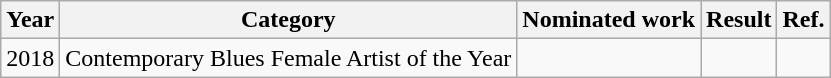<table class="wikitable">
<tr>
<th>Year</th>
<th>Category</th>
<th>Nominated work</th>
<th>Result</th>
<th>Ref.</th>
</tr>
<tr>
<td>2018</td>
<td>Contemporary Blues Female Artist of the Year</td>
<td></td>
<td></td>
<td></td>
</tr>
</table>
